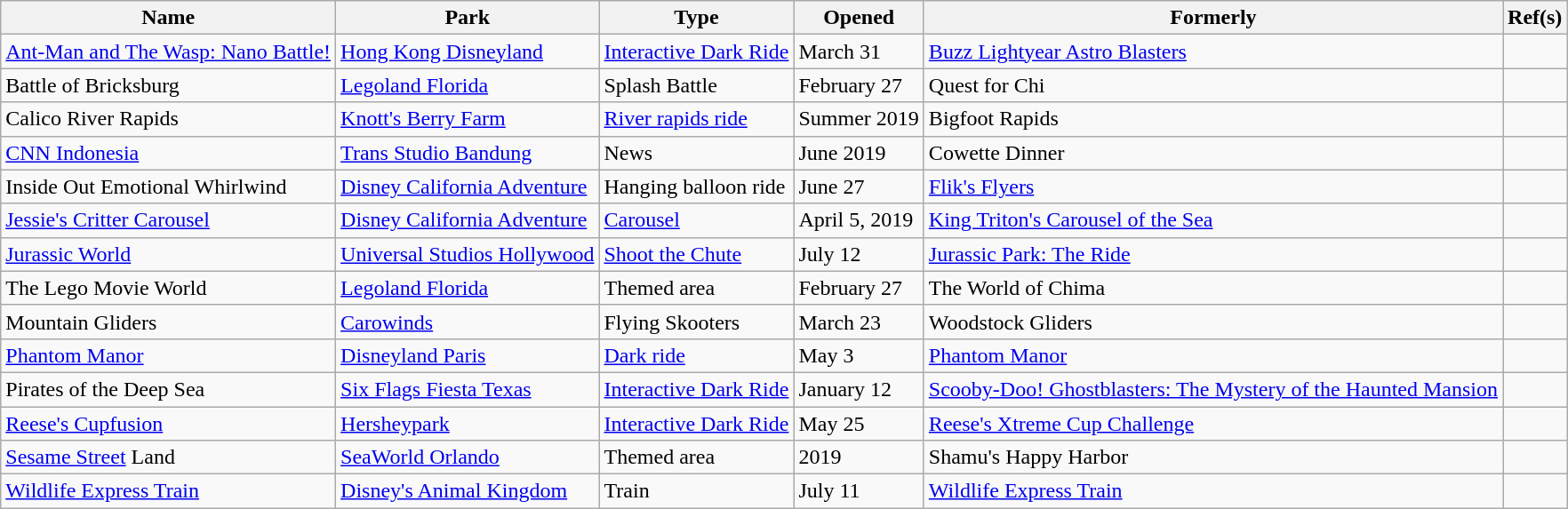<table class="wikitable sortable">
<tr>
<th>Name</th>
<th>Park</th>
<th>Type</th>
<th>Opened</th>
<th>Formerly</th>
<th class="unsortable">Ref(s)</th>
</tr>
<tr>
<td><a href='#'>Ant-Man and The Wasp: Nano Battle!</a></td>
<td><a href='#'>Hong Kong Disneyland</a></td>
<td><a href='#'>Interactive Dark Ride</a></td>
<td>March 31</td>
<td><a href='#'>Buzz Lightyear Astro Blasters</a></td>
<td></td>
</tr>
<tr>
<td>Battle of Bricksburg</td>
<td><a href='#'>Legoland Florida</a></td>
<td>Splash Battle</td>
<td>February 27</td>
<td>Quest for Chi</td>
<td></td>
</tr>
<tr>
<td>Calico River Rapids</td>
<td><a href='#'>Knott's Berry Farm</a></td>
<td><a href='#'>River rapids ride</a></td>
<td>Summer 2019</td>
<td>Bigfoot Rapids</td>
<td></td>
</tr>
<tr>
<td><a href='#'>CNN Indonesia</a></td>
<td><a href='#'>Trans Studio Bandung</a></td>
<td>News</td>
<td>June 2019</td>
<td>Cowette Dinner</td>
<td></td>
</tr>
<tr>
<td>Inside Out Emotional Whirlwind</td>
<td><a href='#'>Disney California Adventure</a></td>
<td>Hanging balloon ride</td>
<td>June 27</td>
<td><a href='#'>Flik's Flyers</a></td>
<td></td>
</tr>
<tr>
<td><a href='#'>Jessie's Critter Carousel</a></td>
<td><a href='#'>Disney California Adventure</a></td>
<td><a href='#'>Carousel</a></td>
<td>April 5, 2019</td>
<td><a href='#'>King Triton's Carousel of the Sea</a></td>
<td></td>
</tr>
<tr>
<td><a href='#'>Jurassic World</a></td>
<td><a href='#'>Universal Studios Hollywood</a></td>
<td><a href='#'>Shoot the Chute</a></td>
<td>July 12</td>
<td><a href='#'>Jurassic Park: The Ride</a></td>
<td></td>
</tr>
<tr>
<td>The Lego Movie World</td>
<td><a href='#'>Legoland Florida</a></td>
<td>Themed area</td>
<td>February 27</td>
<td>The World of Chima</td>
<td></td>
</tr>
<tr>
<td>Mountain Gliders</td>
<td><a href='#'>Carowinds</a></td>
<td>Flying Skooters</td>
<td>March 23</td>
<td>Woodstock Gliders</td>
<td></td>
</tr>
<tr>
<td><a href='#'>Phantom Manor</a></td>
<td><a href='#'>Disneyland Paris</a></td>
<td><a href='#'>Dark ride</a></td>
<td>May 3</td>
<td><a href='#'>Phantom Manor</a></td>
<td></td>
</tr>
<tr>
<td>Pirates of the Deep Sea</td>
<td><a href='#'>Six Flags Fiesta Texas</a></td>
<td><a href='#'>Interactive Dark Ride</a></td>
<td>January 12</td>
<td><a href='#'>Scooby-Doo! Ghostblasters: The Mystery of the Haunted Mansion</a></td>
<td></td>
</tr>
<tr>
<td><a href='#'>Reese's Cupfusion</a></td>
<td><a href='#'>Hersheypark</a></td>
<td><a href='#'>Interactive Dark Ride</a></td>
<td>May 25</td>
<td><a href='#'>Reese's Xtreme Cup Challenge</a></td>
<td></td>
</tr>
<tr>
<td><a href='#'>Sesame Street</a> Land</td>
<td><a href='#'>SeaWorld Orlando</a></td>
<td>Themed area</td>
<td>2019</td>
<td>Shamu's Happy Harbor</td>
<td></td>
</tr>
<tr>
<td><a href='#'>Wildlife Express Train</a></td>
<td><a href='#'>Disney's Animal Kingdom</a></td>
<td>Train</td>
<td>July 11</td>
<td><a href='#'>Wildlife Express Train</a></td>
<td></td>
</tr>
</table>
